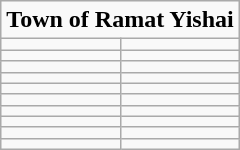<table class="wikitable" style="float:right; margin-left:3px; text-size:80%; text-align:right;">
<tr>
<td align=center colspan=2><strong>Town of Ramat Yishai<br></strong></td>
</tr>
<tr>
<td></td>
<td></td>
</tr>
<tr>
<td></td>
<td></td>
</tr>
<tr>
<td></td>
<td></td>
</tr>
<tr>
<td></td>
<td></td>
</tr>
<tr>
<td></td>
<td></td>
</tr>
<tr>
<td></td>
<td></td>
</tr>
<tr>
<td></td>
<td></td>
</tr>
<tr>
<td></td>
<td></td>
</tr>
<tr>
<td></td>
<td></td>
</tr>
<tr>
<td></td>
<td></td>
</tr>
</table>
